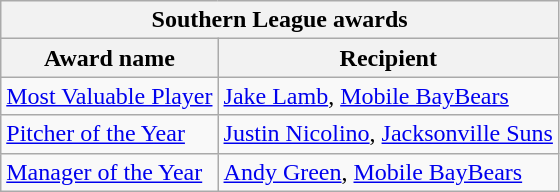<table class="wikitable">
<tr>
<th colspan="2">Southern League awards</th>
</tr>
<tr>
<th>Award name</th>
<th>Recipient</th>
</tr>
<tr>
<td><a href='#'>Most Valuable Player</a></td>
<td><a href='#'>Jake Lamb</a>, <a href='#'>Mobile BayBears</a></td>
</tr>
<tr>
<td><a href='#'>Pitcher of the Year</a></td>
<td><a href='#'>Justin Nicolino</a>, <a href='#'>Jacksonville Suns</a></td>
</tr>
<tr>
<td><a href='#'>Manager of the Year</a></td>
<td><a href='#'>Andy Green</a>, <a href='#'>Mobile BayBears</a></td>
</tr>
</table>
